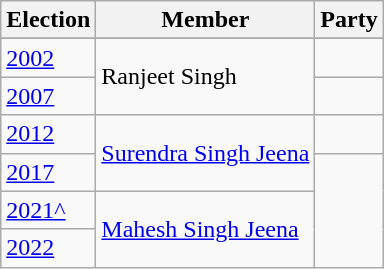<table class="wikitable sortable">
<tr>
<th>Election</th>
<th>Member</th>
<th colspan=2>Party</th>
</tr>
<tr>
</tr>
<tr>
<td><a href='#'>2002</a></td>
<td rowspan=2>Ranjeet Singh</td>
<td></td>
</tr>
<tr>
<td><a href='#'>2007</a></td>
</tr>
<tr>
<td><a href='#'>2012</a></td>
<td rowspan=2><a href='#'>Surendra Singh Jeena</a></td>
<td></td>
</tr>
<tr>
<td><a href='#'>2017</a></td>
</tr>
<tr>
<td><a href='#'>2021^</a></td>
<td rowspan=2><a href='#'>Mahesh Singh Jeena</a></td>
</tr>
<tr>
<td><a href='#'>2022</a></td>
</tr>
</table>
